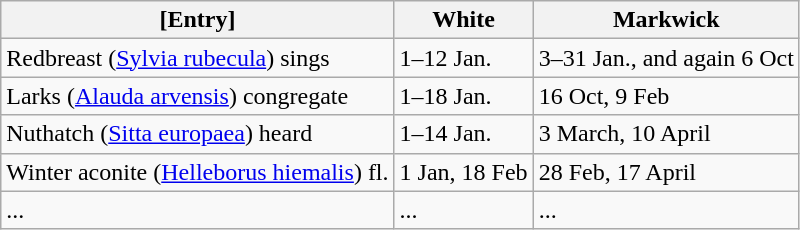<table class="wikitable" border="1">
<tr>
<th>[Entry]</th>
<th>White</th>
<th>Markwick</th>
</tr>
<tr>
<td>Redbreast (<a href='#'>Sylvia rubecula</a>) sings</td>
<td>1–12 Jan.</td>
<td>3–31 Jan., and again 6 Oct</td>
</tr>
<tr>
<td>Larks (<a href='#'>Alauda arvensis</a>) congregate</td>
<td>1–18 Jan.</td>
<td>16 Oct, 9 Feb</td>
</tr>
<tr>
<td>Nuthatch (<a href='#'>Sitta europaea</a>) heard</td>
<td>1–14 Jan.</td>
<td>3 March, 10 April</td>
</tr>
<tr>
<td>Winter aconite (<a href='#'>Helleborus hiemalis</a>) fl.</td>
<td>1 Jan, 18 Feb</td>
<td>28 Feb, 17 April</td>
</tr>
<tr>
<td>...</td>
<td>...</td>
<td>...</td>
</tr>
</table>
